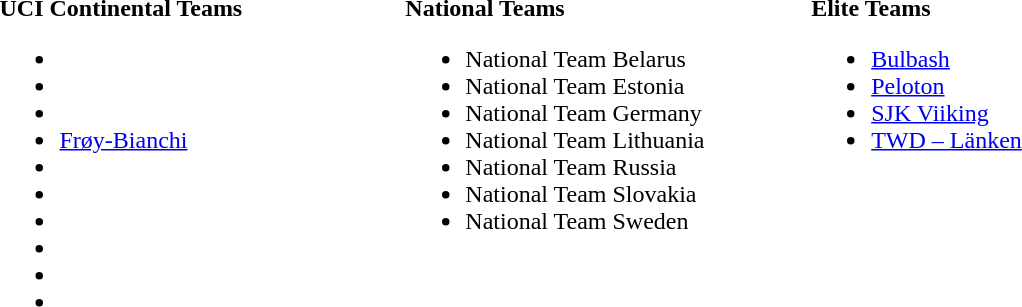<table>
<tr>
<td style="vertical-align:top; width:25%;"><strong>UCI Continental Teams</strong><br><ul><li> </li><li> </li><li> </li><li> <a href='#'>Frøy-Bianchi</a></li><li> </li><li> </li><li> </li><li> </li><li> </li><li> </li></ul></td>
<td style="vertical-align:top; width:25%;"><strong>National Teams</strong><br><ul><li> National Team Belarus</li><li> National Team Estonia</li><li> National Team Germany</li><li> National Team Lithuania</li><li> National Team Russia</li><li> National Team Slovakia</li><li> National Team Sweden</li></ul></td>
<td style="vertical-align:top; width:25%;"><strong>Elite Teams</strong><br><ul><li> <a href='#'>Bulbash</a></li><li> <a href='#'>Peloton</a></li><li> <a href='#'>SJK Viiking</a></li><li> <a href='#'>TWD – Länken</a></li></ul></td>
</tr>
</table>
